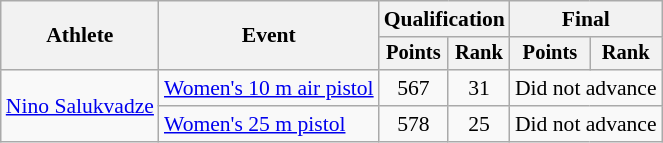<table class="wikitable" style="font-size:90%">
<tr>
<th rowspan="2">Athlete</th>
<th rowspan="2">Event</th>
<th colspan=2>Qualification</th>
<th colspan=2>Final</th>
</tr>
<tr style="font-size:95%">
<th>Points</th>
<th>Rank</th>
<th>Points</th>
<th>Rank</th>
</tr>
<tr align=center>
<td align=left rowspan=2><a href='#'>Nino Salukvadze</a></td>
<td align=left><a href='#'>Women's 10 m air pistol</a></td>
<td>567</td>
<td>31</td>
<td colspan=2>Did not advance</td>
</tr>
<tr align=center>
<td align=left><a href='#'>Women's 25 m pistol</a></td>
<td>578</td>
<td>25</td>
<td colspan=2>Did not advance</td>
</tr>
</table>
